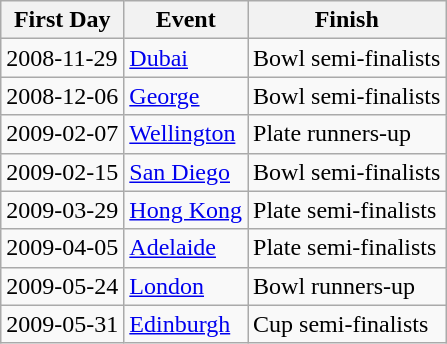<table class="wikitable">
<tr>
<th>First Day</th>
<th>Event</th>
<th>Finish</th>
</tr>
<tr>
<td>2008-11-29</td>
<td><a href='#'>Dubai</a></td>
<td>Bowl semi-finalists</td>
</tr>
<tr>
<td>2008-12-06</td>
<td><a href='#'>George</a></td>
<td>Bowl semi-finalists</td>
</tr>
<tr>
<td>2009-02-07</td>
<td><a href='#'>Wellington</a></td>
<td>Plate runners-up</td>
</tr>
<tr>
<td>2009-02-15</td>
<td><a href='#'>San Diego</a></td>
<td>Bowl semi-finalists</td>
</tr>
<tr>
<td>2009-03-29</td>
<td><a href='#'>Hong Kong</a></td>
<td>Plate semi-finalists</td>
</tr>
<tr>
<td>2009-04-05</td>
<td><a href='#'>Adelaide</a></td>
<td>Plate semi-finalists</td>
</tr>
<tr>
<td>2009-05-24</td>
<td><a href='#'>London</a></td>
<td>Bowl runners-up</td>
</tr>
<tr>
<td>2009-05-31</td>
<td><a href='#'>Edinburgh</a></td>
<td>Cup semi-finalists</td>
</tr>
</table>
